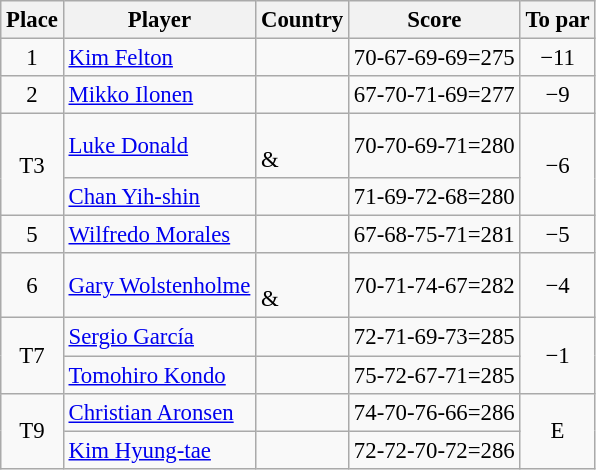<table class="wikitable" style="font-size:95%;">
<tr>
<th>Place</th>
<th>Player</th>
<th>Country</th>
<th>Score</th>
<th>To par</th>
</tr>
<tr>
<td align=center>1</td>
<td><a href='#'>Kim Felton</a></td>
<td></td>
<td>70-67-69-69=275</td>
<td align=center>−11</td>
</tr>
<tr>
<td align=center>2</td>
<td><a href='#'>Mikko Ilonen</a></td>
<td></td>
<td>67-70-71-69=277</td>
<td align=center>−9</td>
</tr>
<tr>
<td align=center rowspan=2>T3</td>
<td><a href='#'>Luke Donald</a></td>
<td><br>& </td>
<td>70-70-69-71=280</td>
<td align=center rowspan=2>−6</td>
</tr>
<tr>
<td><a href='#'>Chan Yih-shin</a></td>
<td></td>
<td>71-69-72-68=280</td>
</tr>
<tr>
<td align=center>5</td>
<td><a href='#'>Wilfredo Morales</a></td>
<td></td>
<td>67-68-75-71=281</td>
<td align=center>−5</td>
</tr>
<tr>
<td align=center>6</td>
<td><a href='#'>Gary Wolstenholme</a></td>
<td><br>& </td>
<td>70-71-74-67=282</td>
<td align=center>−4</td>
</tr>
<tr>
<td align=center rowspan=2>T7</td>
<td><a href='#'>Sergio García</a></td>
<td></td>
<td>72-71-69-73=285</td>
<td align=center rowspan=2>−1</td>
</tr>
<tr>
<td><a href='#'>Tomohiro Kondo</a></td>
<td></td>
<td>75-72-67-71=285</td>
</tr>
<tr>
<td align=center rowspan=2>T9</td>
<td><a href='#'>Christian Aronsen</a></td>
<td></td>
<td>74-70-76-66=286</td>
<td align=center rowspan=2>E</td>
</tr>
<tr>
<td><a href='#'>Kim Hyung-tae</a></td>
<td></td>
<td>72-72-70-72=286</td>
</tr>
</table>
